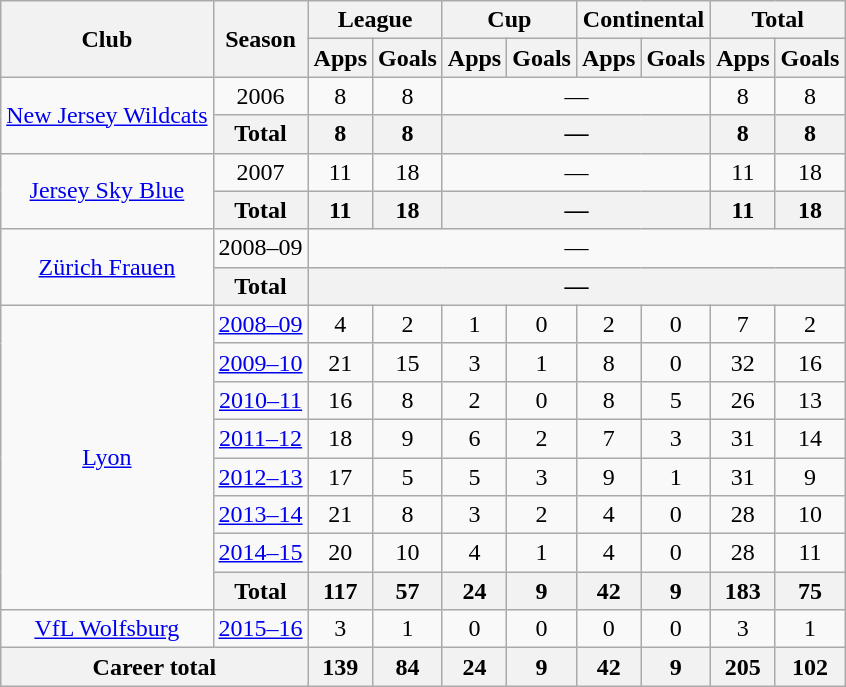<table class="wikitable" style="text-align: center;">
<tr>
<th rowspan="2">Club</th>
<th rowspan="2">Season</th>
<th colspan="2">League</th>
<th colspan="2">Cup</th>
<th colspan="2">Continental</th>
<th colspan="2">Total</th>
</tr>
<tr>
<th>Apps</th>
<th>Goals</th>
<th>Apps</th>
<th>Goals</th>
<th>Apps</th>
<th>Goals</th>
<th>Apps</th>
<th>Goals</th>
</tr>
<tr>
<td rowspan="2" valign="center"><a href='#'>New Jersey Wildcats</a></td>
<td>2006</td>
<td>8</td>
<td>8</td>
<td colspan=4>—</td>
<td>8</td>
<td>8</td>
</tr>
<tr>
<th>Total</th>
<th>8</th>
<th>8</th>
<th colspan=4>—</th>
<th>8</th>
<th>8</th>
</tr>
<tr>
<td rowspan="2" valign="center"><a href='#'>Jersey Sky Blue</a></td>
<td>2007</td>
<td>11</td>
<td>18</td>
<td colspan=4>—</td>
<td>11</td>
<td>18</td>
</tr>
<tr>
<th>Total</th>
<th>11</th>
<th>18</th>
<th colspan=4>—</th>
<th>11</th>
<th>18</th>
</tr>
<tr>
<td rowspan="2" valign="center"><a href='#'>Zürich Frauen</a></td>
<td>2008–09</td>
<td colspan=8>—</td>
</tr>
<tr>
<th>Total</th>
<th colspan=8>—</th>
</tr>
<tr>
<td rowspan="8" valign="center"><a href='#'>Lyon</a></td>
<td><a href='#'>2008–09</a></td>
<td>4</td>
<td>2</td>
<td>1</td>
<td>0</td>
<td>2</td>
<td>0</td>
<td>7</td>
<td>2</td>
</tr>
<tr>
<td><a href='#'>2009–10</a></td>
<td>21</td>
<td>15</td>
<td>3</td>
<td>1</td>
<td>8</td>
<td>0</td>
<td>32</td>
<td>16</td>
</tr>
<tr>
<td><a href='#'>2010–11</a></td>
<td>16</td>
<td>8</td>
<td>2</td>
<td>0</td>
<td>8</td>
<td>5</td>
<td>26</td>
<td>13</td>
</tr>
<tr>
<td><a href='#'>2011–12</a></td>
<td>18</td>
<td>9</td>
<td>6</td>
<td>2</td>
<td>7</td>
<td>3</td>
<td>31</td>
<td>14</td>
</tr>
<tr>
<td><a href='#'>2012–13</a></td>
<td>17</td>
<td>5</td>
<td>5</td>
<td>3</td>
<td>9</td>
<td>1</td>
<td>31</td>
<td>9</td>
</tr>
<tr>
<td><a href='#'>2013–14</a></td>
<td>21</td>
<td>8</td>
<td>3</td>
<td>2</td>
<td>4</td>
<td>0</td>
<td>28</td>
<td>10</td>
</tr>
<tr>
<td><a href='#'>2014–15</a></td>
<td>20</td>
<td>10</td>
<td>4</td>
<td>1</td>
<td>4</td>
<td>0</td>
<td>28</td>
<td>11</td>
</tr>
<tr>
<th>Total</th>
<th>117</th>
<th>57</th>
<th>24</th>
<th>9</th>
<th>42</th>
<th>9</th>
<th>183</th>
<th>75</th>
</tr>
<tr>
<td rowspan="1" valign="center"><a href='#'>VfL Wolfsburg</a></td>
<td><a href='#'>2015–16</a></td>
<td>3</td>
<td>1</td>
<td>0</td>
<td>0</td>
<td>0</td>
<td>0</td>
<td>3</td>
<td>1</td>
</tr>
<tr>
<th colspan="2">Career total</th>
<th>139</th>
<th>84</th>
<th>24</th>
<th>9</th>
<th>42</th>
<th>9</th>
<th>205</th>
<th>102</th>
</tr>
</table>
